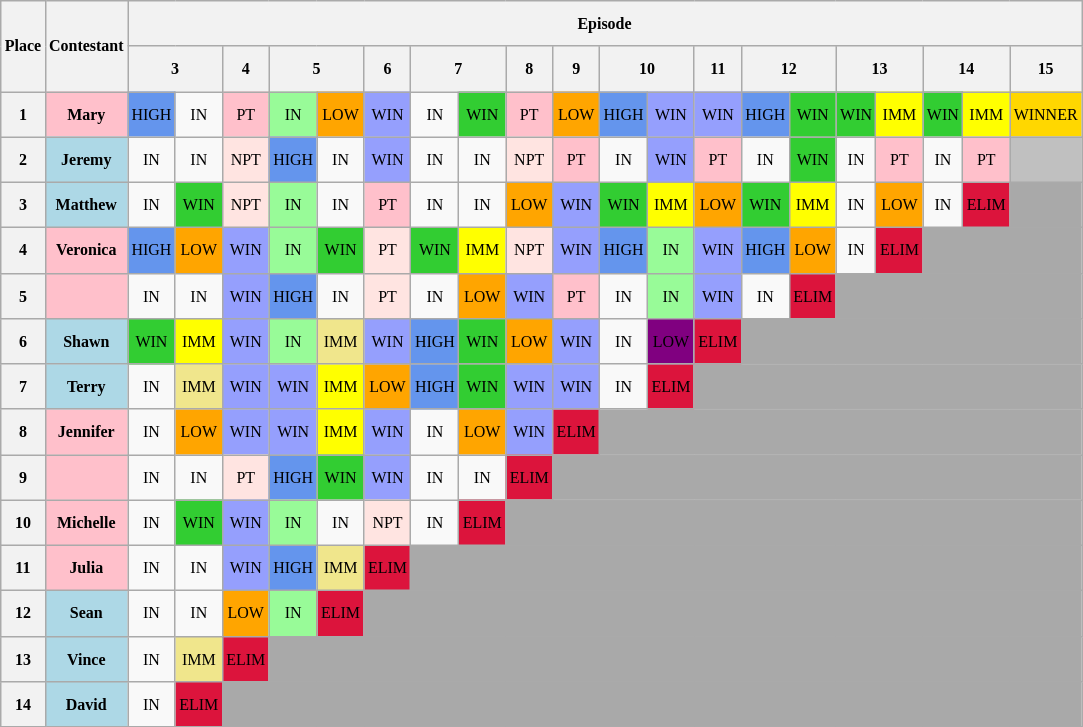<table class="wikitable" style="text-align: center; font-size: 8pt; line-height:25px;">
<tr>
<th rowspan="2">Place</th>
<th rowspan="2">Contestant</th>
<th colspan="20">Episode</th>
</tr>
<tr>
<th colspan="2">3</th>
<th>4</th>
<th colspan="2">5</th>
<th>6</th>
<th colspan="2">7</th>
<th>8</th>
<th>9</th>
<th colspan="2">10</th>
<th>11</th>
<th colspan="2">12</th>
<th colspan="2">13</th>
<th colspan="2">14</th>
<th>15</th>
</tr>
<tr>
<th>1</th>
<th style="background:pink;">Mary</th>
<td style="background:cornflowerblue;">HIGH</td>
<td>IN</td>
<td style="background:pink;">PT</td>
<td style="background:palegreen;">IN</td>
<td style="background:orange;">LOW</td>
<td style="background:#959FFD;">WIN</td>
<td>IN</td>
<td style="background:limegreen;">WIN</td>
<td style="background:pink;">PT</td>
<td style="background:orange;">LOW</td>
<td style="background:cornflowerblue;">HIGH</td>
<td style="background:#959FFD;">WIN</td>
<td style="background:#959FFD;">WIN</td>
<td style="background:cornflowerblue;">HIGH</td>
<td style="background:limegreen;">WIN</td>
<td style="background:limegreen;">WIN</td>
<td style="background:yellow;">IMM</td>
<td style="background:limegreen;">WIN</td>
<td style="background:yellow;">IMM</td>
<td style="background:gold;">WINNER</td>
</tr>
<tr>
<th>2</th>
<th style="background:lightblue;">Jeremy</th>
<td>IN</td>
<td>IN</td>
<td style="background:mistyrose;">NPT</td>
<td style="background:cornflowerblue;">HIGH</td>
<td>IN</td>
<td style="background:#959FFD;">WIN</td>
<td>IN</td>
<td>IN</td>
<td style="background:mistyrose;">NPT</td>
<td style="background:pink;">PT</td>
<td>IN</td>
<td style="background:#959FFD;">WIN</td>
<td style="background:pink;">PT</td>
<td>IN</td>
<td style="background:limegreen;">WIN</td>
<td>IN</td>
<td style="background:pink;">PT</td>
<td>IN</td>
<td style="background:pink;">PT</td>
<td style="background:silver;"></td>
</tr>
<tr>
<th>3</th>
<th style="background:lightblue;">Matthew</th>
<td>IN</td>
<td style="background:limegreen;">WIN</td>
<td style="background:mistyrose;">NPT</td>
<td style="background:palegreen;">IN</td>
<td>IN</td>
<td style="background:pink;">PT</td>
<td>IN</td>
<td>IN</td>
<td style="background:orange;">LOW</td>
<td style="background:#959FFD;">WIN</td>
<td style="background:limegreen;">WIN</td>
<td style="background:yellow;">IMM</td>
<td style="background:orange;">LOW</td>
<td style="background:limegreen;">WIN</td>
<td style="background:yellow;">IMM</td>
<td>IN</td>
<td style="background:orange;">LOW</td>
<td>IN</td>
<td style="background:crimson;">ELIM</td>
<td style="background:darkgrey;"></td>
</tr>
<tr>
<th>4</th>
<th style="background:pink;">Veronica</th>
<td style="background:cornflowerblue;">HIGH</td>
<td style="background:orange;">LOW</td>
<td style="background:#959FFD;">WIN</td>
<td style="background:palegreen;">IN</td>
<td style="background:limegreen;">WIN</td>
<td style="background:mistyrose;">PT</td>
<td style="background:limegreen;">WIN</td>
<td style="background:yellow;">IMM</td>
<td style="background:mistyrose;">NPT</td>
<td style="background:#959FFD;">WIN</td>
<td style="background:cornflowerblue;">HIGH</td>
<td style="background:palegreen;">IN</td>
<td style="background:#959FFD;">WIN</td>
<td style="background:cornflowerblue;">HIGH</td>
<td style="background:orange;">LOW</td>
<td>IN</td>
<td style="background:crimson;">ELIM</td>
<td colspan="3" style="background:darkgrey;"></td>
</tr>
<tr>
<th>5</th>
<th style="background:pink;"></th>
<td>IN</td>
<td>IN</td>
<td style="background:#959FFD;">WIN</td>
<td style="background:cornflowerblue;">HIGH</td>
<td>IN</td>
<td style="background:mistyrose;">PT</td>
<td>IN</td>
<td style="background:orange;">LOW</td>
<td style="background:#959FFD;">WIN</td>
<td style="background:pink;">PT</td>
<td>IN</td>
<td style="background:palegreen;">IN</td>
<td style="background:#959FFD;">WIN</td>
<td>IN</td>
<td style="background:crimson;">ELIM</td>
<td colspan="5" style="background:darkgrey;"></td>
</tr>
<tr>
<th>6</th>
<th style="background:lightblue;">Shawn</th>
<td style="background:limegreen;">WIN</td>
<td style="background:yellow;">IMM</td>
<td style="background:#959FFD;">WIN</td>
<td style="background:palegreen;">IN</td>
<td style="background:khaki;">IMM</td>
<td style="background:#959FFD;">WIN</td>
<td style="background:cornflowerblue;">HIGH</td>
<td style="background:limegreen;">WIN</td>
<td style="background:orange;">LOW</td>
<td style="background:#959FFD;">WIN</td>
<td>IN</td>
<td style="background:purple;">LOW</td>
<td style="background:crimson;">ELIM</td>
<td colspan="7" style="background:darkgrey;"></td>
</tr>
<tr>
<th>7</th>
<th style="background:lightblue;">Terry</th>
<td>IN</td>
<td style="background:khaki;">IMM</td>
<td style="background:#959FFD;">WIN</td>
<td style="background:#959FFD;">WIN</td>
<td style="background:yellow;">IMM</td>
<td style="background:orange;">LOW</td>
<td style="background:cornflowerblue;">HIGH</td>
<td style="background:limegreen;">WIN</td>
<td style="background:#959FFD;">WIN</td>
<td style="background:#959FFD;">WIN</td>
<td>IN</td>
<td style="background:crimson;">ELIM</td>
<td colspan="8" style="background:darkgrey;"></td>
</tr>
<tr>
<th>8</th>
<th style="background:pink;">Jennifer</th>
<td>IN</td>
<td style="background:orange;">LOW</td>
<td style="background:#959FFD;">WIN</td>
<td style="background:#959FFD;">WIN</td>
<td style="background:yellow;">IMM</td>
<td style="background:#959FFD;">WIN</td>
<td>IN</td>
<td style="background:orange;">LOW</td>
<td style="background:#959FFD;">WIN</td>
<td style="background:crimson;">ELIM</td>
<td colspan="10" style="background:darkgrey;"></td>
</tr>
<tr>
<th>9</th>
<th style="background:pink;"></th>
<td>IN</td>
<td>IN</td>
<td style="background:mistyrose;">PT</td>
<td style="background:cornflowerblue;">HIGH</td>
<td style="background:limegreen;">WIN</td>
<td style="background:#959FFD;">WIN</td>
<td>IN</td>
<td>IN</td>
<td style="background:crimson;">ELIM</td>
<td colspan="11" style="background:darkgrey;"></td>
</tr>
<tr>
<th>10</th>
<th style="background:pink;">Michelle</th>
<td>IN</td>
<td style="background:limegreen;">WIN</td>
<td style="background:#959FFD;">WIN</td>
<td style="background:palegreen;">IN</td>
<td>IN</td>
<td style="background:mistyrose;">NPT</td>
<td>IN</td>
<td style="background:crimson;">ELIM</td>
<td colspan="12" style="background:darkgrey;"></td>
</tr>
<tr>
<th>11</th>
<th style="background:Pink;">Julia</th>
<td>IN</td>
<td>IN</td>
<td style="background:#959FFD;">WIN</td>
<td style="background:cornflowerblue;">HIGH</td>
<td style="background:khaki;">IMM</td>
<td style="background:crimson;">ELIM</td>
<td colspan="14" style="background:darkgrey;"></td>
</tr>
<tr>
<th>12</th>
<th style="background:lightblue;">Sean</th>
<td>IN</td>
<td>IN</td>
<td style="background:orange;">LOW</td>
<td style="background:palegreen;">IN</td>
<td style="background:crimson;">ELIM</td>
<td colspan="15" style="background:darkgrey;"></td>
</tr>
<tr>
<th>13</th>
<th style="background:lightblue;">Vince</th>
<td>IN</td>
<td style="background:khaki;">IMM</td>
<td style="background:crimson;">ELIM</td>
<td colspan="17" style="background:darkgrey;"></td>
</tr>
<tr>
<th>14</th>
<th style="background:lightblue;">David</th>
<td>IN</td>
<td style="background:crimson;">ELIM</td>
<td colspan="18" style="background:darkgrey;"></td>
</tr>
</table>
